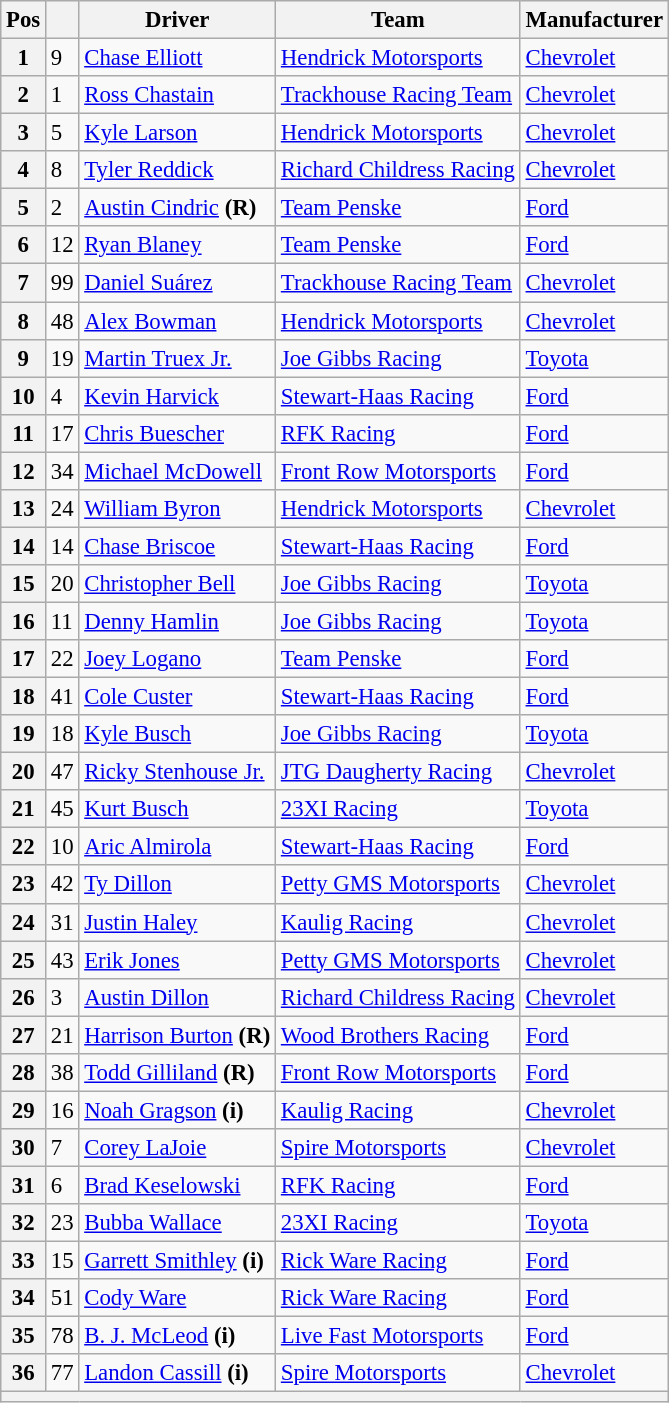<table class="wikitable" style="font-size:95%">
<tr>
<th>Pos</th>
<th></th>
<th>Driver</th>
<th>Team</th>
<th>Manufacturer</th>
</tr>
<tr>
<th>1</th>
<td>9</td>
<td><a href='#'>Chase Elliott</a></td>
<td><a href='#'>Hendrick Motorsports</a></td>
<td><a href='#'>Chevrolet</a></td>
</tr>
<tr>
<th>2</th>
<td>1</td>
<td><a href='#'>Ross Chastain</a></td>
<td><a href='#'>Trackhouse Racing Team</a></td>
<td><a href='#'>Chevrolet</a></td>
</tr>
<tr>
<th>3</th>
<td>5</td>
<td><a href='#'>Kyle Larson</a></td>
<td><a href='#'>Hendrick Motorsports</a></td>
<td><a href='#'>Chevrolet</a></td>
</tr>
<tr>
<th>4</th>
<td>8</td>
<td><a href='#'>Tyler Reddick</a></td>
<td><a href='#'>Richard Childress Racing</a></td>
<td><a href='#'>Chevrolet</a></td>
</tr>
<tr>
<th>5</th>
<td>2</td>
<td><a href='#'>Austin Cindric</a> <strong>(R)</strong></td>
<td><a href='#'>Team Penske</a></td>
<td><a href='#'>Ford</a></td>
</tr>
<tr>
<th>6</th>
<td>12</td>
<td><a href='#'>Ryan Blaney</a></td>
<td><a href='#'>Team Penske</a></td>
<td><a href='#'>Ford</a></td>
</tr>
<tr>
<th>7</th>
<td>99</td>
<td><a href='#'>Daniel Suárez</a></td>
<td><a href='#'>Trackhouse Racing Team</a></td>
<td><a href='#'>Chevrolet</a></td>
</tr>
<tr>
<th>8</th>
<td>48</td>
<td><a href='#'>Alex Bowman</a></td>
<td><a href='#'>Hendrick Motorsports</a></td>
<td><a href='#'>Chevrolet</a></td>
</tr>
<tr>
<th>9</th>
<td>19</td>
<td><a href='#'>Martin Truex Jr.</a></td>
<td><a href='#'>Joe Gibbs Racing</a></td>
<td><a href='#'>Toyota</a></td>
</tr>
<tr>
<th>10</th>
<td>4</td>
<td><a href='#'>Kevin Harvick</a></td>
<td><a href='#'>Stewart-Haas Racing</a></td>
<td><a href='#'>Ford</a></td>
</tr>
<tr>
<th>11</th>
<td>17</td>
<td><a href='#'>Chris Buescher</a></td>
<td><a href='#'>RFK Racing</a></td>
<td><a href='#'>Ford</a></td>
</tr>
<tr>
<th>12</th>
<td>34</td>
<td><a href='#'>Michael McDowell</a></td>
<td><a href='#'>Front Row Motorsports</a></td>
<td><a href='#'>Ford</a></td>
</tr>
<tr>
<th>13</th>
<td>24</td>
<td><a href='#'>William Byron</a></td>
<td><a href='#'>Hendrick Motorsports</a></td>
<td><a href='#'>Chevrolet</a></td>
</tr>
<tr>
<th>14</th>
<td>14</td>
<td><a href='#'>Chase Briscoe</a></td>
<td><a href='#'>Stewart-Haas Racing</a></td>
<td><a href='#'>Ford</a></td>
</tr>
<tr>
<th>15</th>
<td>20</td>
<td><a href='#'>Christopher Bell</a></td>
<td><a href='#'>Joe Gibbs Racing</a></td>
<td><a href='#'>Toyota</a></td>
</tr>
<tr>
<th>16</th>
<td>11</td>
<td><a href='#'>Denny Hamlin</a></td>
<td><a href='#'>Joe Gibbs Racing</a></td>
<td><a href='#'>Toyota</a></td>
</tr>
<tr>
<th>17</th>
<td>22</td>
<td><a href='#'>Joey Logano</a></td>
<td><a href='#'>Team Penske</a></td>
<td><a href='#'>Ford</a></td>
</tr>
<tr>
<th>18</th>
<td>41</td>
<td><a href='#'>Cole Custer</a></td>
<td><a href='#'>Stewart-Haas Racing</a></td>
<td><a href='#'>Ford</a></td>
</tr>
<tr>
<th>19</th>
<td>18</td>
<td><a href='#'>Kyle Busch</a></td>
<td><a href='#'>Joe Gibbs Racing</a></td>
<td><a href='#'>Toyota</a></td>
</tr>
<tr>
<th>20</th>
<td>47</td>
<td><a href='#'>Ricky Stenhouse Jr.</a></td>
<td><a href='#'>JTG Daugherty Racing</a></td>
<td><a href='#'>Chevrolet</a></td>
</tr>
<tr>
<th>21</th>
<td>45</td>
<td><a href='#'>Kurt Busch</a></td>
<td><a href='#'>23XI Racing</a></td>
<td><a href='#'>Toyota</a></td>
</tr>
<tr>
<th>22</th>
<td>10</td>
<td><a href='#'>Aric Almirola</a></td>
<td><a href='#'>Stewart-Haas Racing</a></td>
<td><a href='#'>Ford</a></td>
</tr>
<tr>
<th>23</th>
<td>42</td>
<td><a href='#'>Ty Dillon</a></td>
<td><a href='#'>Petty GMS Motorsports</a></td>
<td><a href='#'>Chevrolet</a></td>
</tr>
<tr>
<th>24</th>
<td>31</td>
<td><a href='#'>Justin Haley</a></td>
<td><a href='#'>Kaulig Racing</a></td>
<td><a href='#'>Chevrolet</a></td>
</tr>
<tr>
<th>25</th>
<td>43</td>
<td><a href='#'>Erik Jones</a></td>
<td><a href='#'>Petty GMS Motorsports</a></td>
<td><a href='#'>Chevrolet</a></td>
</tr>
<tr>
<th>26</th>
<td>3</td>
<td><a href='#'>Austin Dillon</a></td>
<td><a href='#'>Richard Childress Racing</a></td>
<td><a href='#'>Chevrolet</a></td>
</tr>
<tr>
<th>27</th>
<td>21</td>
<td><a href='#'>Harrison Burton</a> <strong>(R)</strong></td>
<td><a href='#'>Wood Brothers Racing</a></td>
<td><a href='#'>Ford</a></td>
</tr>
<tr>
<th>28</th>
<td>38</td>
<td><a href='#'>Todd Gilliland</a> <strong>(R)</strong></td>
<td><a href='#'>Front Row Motorsports</a></td>
<td><a href='#'>Ford</a></td>
</tr>
<tr>
<th>29</th>
<td>16</td>
<td><a href='#'>Noah Gragson</a> <strong>(i)</strong></td>
<td><a href='#'>Kaulig Racing</a></td>
<td><a href='#'>Chevrolet</a></td>
</tr>
<tr>
<th>30</th>
<td>7</td>
<td><a href='#'>Corey LaJoie</a></td>
<td><a href='#'>Spire Motorsports</a></td>
<td><a href='#'>Chevrolet</a></td>
</tr>
<tr>
<th>31</th>
<td>6</td>
<td><a href='#'>Brad Keselowski</a></td>
<td><a href='#'>RFK Racing</a></td>
<td><a href='#'>Ford</a></td>
</tr>
<tr>
<th>32</th>
<td>23</td>
<td><a href='#'>Bubba Wallace</a></td>
<td><a href='#'>23XI Racing</a></td>
<td><a href='#'>Toyota</a></td>
</tr>
<tr>
<th>33</th>
<td>15</td>
<td><a href='#'>Garrett Smithley</a> <strong>(i)</strong></td>
<td><a href='#'>Rick Ware Racing</a></td>
<td><a href='#'>Ford</a></td>
</tr>
<tr>
<th>34</th>
<td>51</td>
<td><a href='#'>Cody Ware</a></td>
<td><a href='#'>Rick Ware Racing</a></td>
<td><a href='#'>Ford</a></td>
</tr>
<tr>
<th>35</th>
<td>78</td>
<td><a href='#'>B. J. McLeod</a> <strong>(i)</strong></td>
<td><a href='#'>Live Fast Motorsports</a></td>
<td><a href='#'>Ford</a></td>
</tr>
<tr>
<th>36</th>
<td>77</td>
<td><a href='#'>Landon Cassill</a> <strong>(i)</strong></td>
<td><a href='#'>Spire Motorsports</a></td>
<td><a href='#'>Chevrolet</a></td>
</tr>
<tr>
<th colspan="5"></th>
</tr>
</table>
